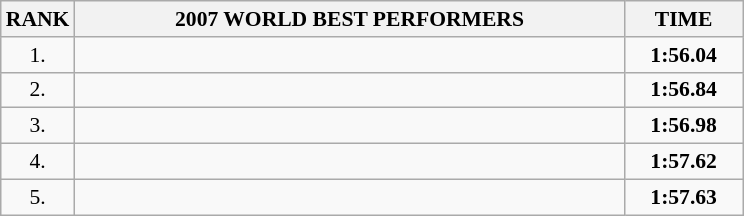<table class="wikitable" style="border-collapse: collapse; font-size: 90%;">
<tr>
<th>RANK</th>
<th align="center" style="width: 25em">2007 WORLD BEST PERFORMERS</th>
<th align="center" style="width: 5em">TIME</th>
</tr>
<tr>
<td align="center">1.</td>
<td></td>
<td align="center"><strong>1:56.04</strong></td>
</tr>
<tr>
<td align="center">2.</td>
<td></td>
<td align="center"><strong>1:56.84</strong></td>
</tr>
<tr>
<td align="center">3.</td>
<td></td>
<td align="center"><strong>1:56.98</strong></td>
</tr>
<tr>
<td align="center">4.</td>
<td></td>
<td align="center"><strong>1:57.62</strong></td>
</tr>
<tr>
<td align="center">5.</td>
<td></td>
<td align="center"><strong>1:57.63</strong></td>
</tr>
</table>
